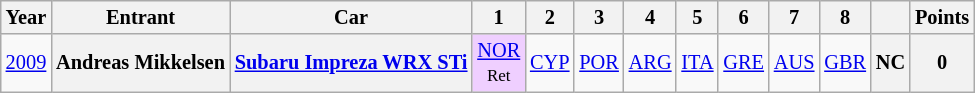<table class="wikitable" style="text-align:center; font-size:85%">
<tr>
<th>Year</th>
<th>Entrant</th>
<th>Car</th>
<th>1</th>
<th>2</th>
<th>3</th>
<th>4</th>
<th>5</th>
<th>6</th>
<th>7</th>
<th>8</th>
<th></th>
<th>Points</th>
</tr>
<tr>
<td><a href='#'>2009</a></td>
<th nowrap>Andreas Mikkelsen</th>
<th nowrap><a href='#'>Subaru Impreza WRX STi</a></th>
<td style="background:#EFCFFF;"><a href='#'>NOR</a><br><small>Ret</small></td>
<td><a href='#'>CYP</a></td>
<td><a href='#'>POR</a></td>
<td><a href='#'>ARG</a></td>
<td><a href='#'>ITA</a></td>
<td><a href='#'>GRE</a></td>
<td><a href='#'>AUS</a></td>
<td><a href='#'>GBR</a></td>
<th>NC</th>
<th>0</th>
</tr>
</table>
